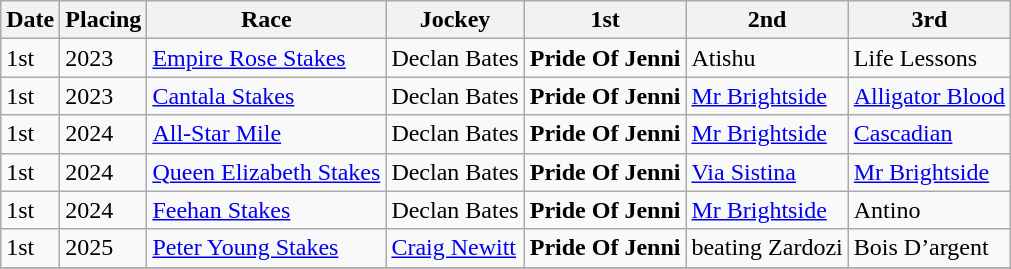<table class="sortable wikitable">
<tr>
<th>Date</th>
<th>Placing</th>
<th>Race</th>
<th>Jockey</th>
<th>1st</th>
<th>2nd</th>
<th>3rd</th>
</tr>
<tr>
<td>1st</td>
<td>2023</td>
<td><a href='#'>Empire Rose Stakes</a></td>
<td>Declan Bates</td>
<td><strong>Pride Of Jenni</strong></td>
<td>Atishu</td>
<td>Life Lessons</td>
</tr>
<tr>
<td>1st</td>
<td>2023</td>
<td><a href='#'>Cantala Stakes</a></td>
<td>Declan Bates</td>
<td><strong>Pride Of Jenni</strong></td>
<td><a href='#'>Mr Brightside</a></td>
<td><a href='#'>Alligator Blood</a></td>
</tr>
<tr>
<td>1st</td>
<td>2024</td>
<td><a href='#'>All-Star Mile</a></td>
<td>Declan Bates</td>
<td><strong>Pride Of Jenni</strong></td>
<td><a href='#'>Mr Brightside</a></td>
<td><a href='#'>Cascadian</a></td>
</tr>
<tr>
<td>1st</td>
<td>2024</td>
<td><a href='#'>Queen Elizabeth Stakes</a></td>
<td>Declan Bates</td>
<td><strong>Pride Of Jenni</strong></td>
<td><a href='#'>Via Sistina</a></td>
<td><a href='#'>Mr Brightside</a></td>
</tr>
<tr>
<td>1st</td>
<td>2024</td>
<td><a href='#'>Feehan Stakes</a></td>
<td>Declan Bates</td>
<td><strong>Pride Of Jenni</strong></td>
<td><a href='#'>Mr Brightside</a></td>
<td>Antino</td>
</tr>
<tr>
<td>1st</td>
<td>2025</td>
<td><a href='#'>Peter Young Stakes</a></td>
<td><a href='#'>Craig Newitt</a></td>
<td><strong>Pride Of Jenni</strong></td>
<td>beating Zardozi</td>
<td>Bois D’argent</td>
</tr>
<tr>
</tr>
</table>
